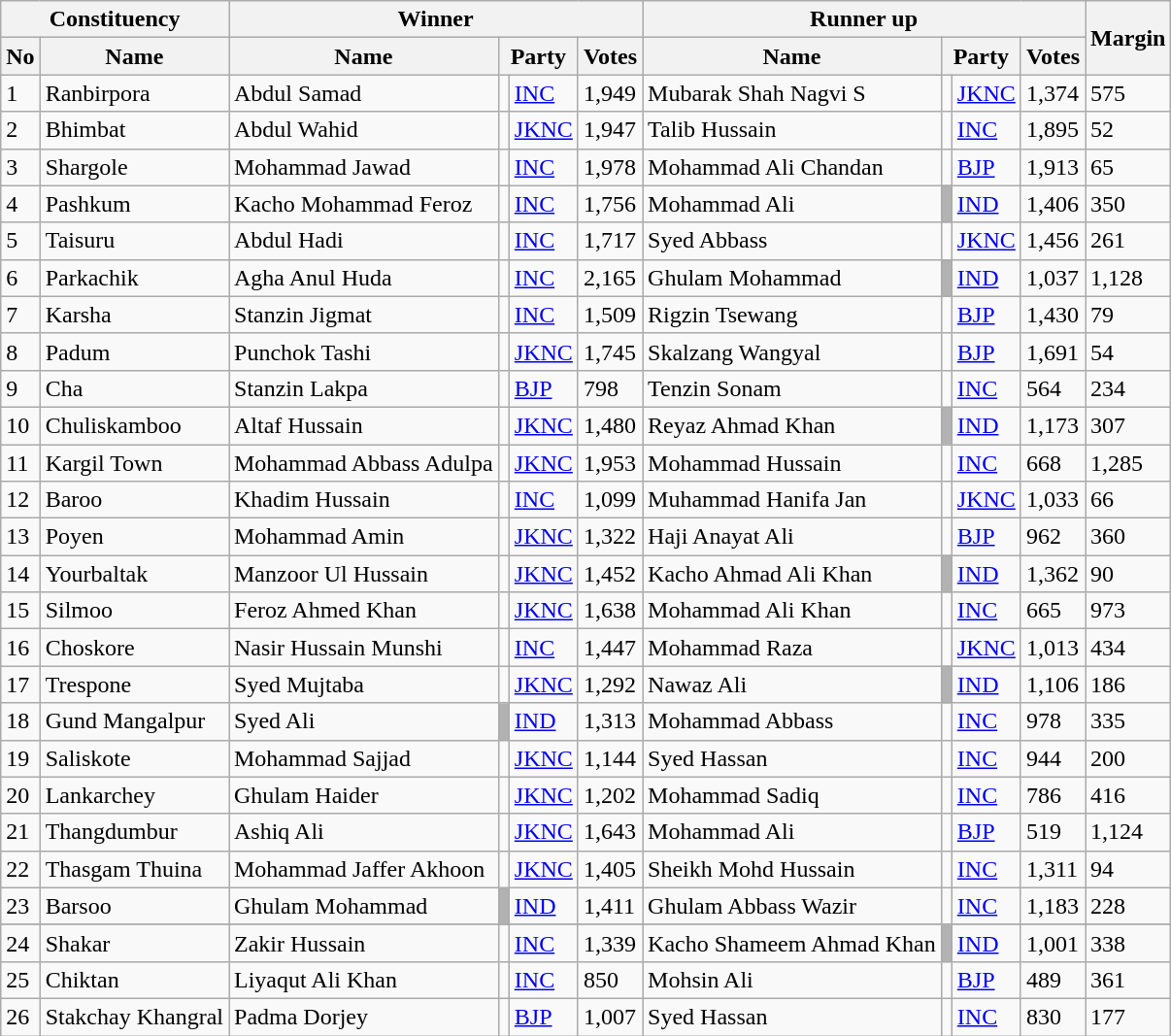<table class="wikitable sortable">
<tr>
<th colspan=2>Constituency</th>
<th colspan=4>Winner</th>
<th colspan=4>Runner up</th>
<th rowspan=2>Margin</th>
</tr>
<tr>
<th>No</th>
<th>Name</th>
<th>Name</th>
<th colspan=2>Party</th>
<th>Votes</th>
<th>Name</th>
<th colspan=2>Party</th>
<th>Votes</th>
</tr>
<tr>
<td>1</td>
<td>Ranbirpora</td>
<td>Abdul Samad</td>
<td bgcolor=></td>
<td><a href='#'>INC</a></td>
<td>1,949</td>
<td>Mubarak Shah Nagvi S</td>
<td bgcolor=></td>
<td><a href='#'>JKNC</a></td>
<td>1,374</td>
<td>575</td>
</tr>
<tr>
<td>2</td>
<td>Bhimbat</td>
<td>Abdul Wahid</td>
<td bgcolor=></td>
<td><a href='#'>JKNC</a></td>
<td>1,947</td>
<td>Talib Hussain</td>
<td bgcolor=></td>
<td><a href='#'>INC</a></td>
<td>1,895</td>
<td>52</td>
</tr>
<tr>
<td>3</td>
<td>Shargole</td>
<td>Mohammad Jawad</td>
<td bgcolor=></td>
<td><a href='#'>INC</a></td>
<td>1,978</td>
<td>Mohammad Ali Chandan</td>
<td bgcolor=></td>
<td><a href='#'>BJP</a></td>
<td>1,913</td>
<td>65</td>
</tr>
<tr>
<td>4</td>
<td>Pashkum</td>
<td>Kacho Mohammad Feroz</td>
<td bgcolor=></td>
<td><a href='#'>INC</a></td>
<td>1,756</td>
<td>Mohammad Ali</td>
<td bgcolor=#B2B2B2></td>
<td><a href='#'>IND</a></td>
<td>1,406</td>
<td>350</td>
</tr>
<tr>
<td>5</td>
<td>Taisuru</td>
<td>Abdul Hadi</td>
<td bgcolor=></td>
<td><a href='#'>INC</a></td>
<td>1,717</td>
<td>Syed Abbass</td>
<td bgcolor=></td>
<td><a href='#'>JKNC</a></td>
<td>1,456</td>
<td>261</td>
</tr>
<tr>
<td>6</td>
<td>Parkachik</td>
<td>Agha Anul Huda</td>
<td bgcolor=></td>
<td><a href='#'>INC</a></td>
<td>2,165</td>
<td>Ghulam Mohammad</td>
<td bgcolor=#B2B2B2></td>
<td><a href='#'>IND</a></td>
<td>1,037</td>
<td>1,128</td>
</tr>
<tr>
<td>7</td>
<td>Karsha</td>
<td>Stanzin Jigmat</td>
<td bgcolor=></td>
<td><a href='#'>INC</a></td>
<td>1,509</td>
<td>Rigzin Tsewang</td>
<td bgcolor=></td>
<td><a href='#'>BJP</a></td>
<td>1,430</td>
<td>79</td>
</tr>
<tr>
<td>8</td>
<td>Padum</td>
<td>Punchok Tashi</td>
<td bgcolor=></td>
<td><a href='#'>JKNC</a></td>
<td>1,745</td>
<td>Skalzang Wangyal</td>
<td bgcolor=></td>
<td><a href='#'>BJP</a></td>
<td>1,691</td>
<td>54</td>
</tr>
<tr>
<td>9</td>
<td>Cha</td>
<td>Stanzin Lakpa</td>
<td bgcolor=></td>
<td><a href='#'>BJP</a></td>
<td>798</td>
<td>Tenzin Sonam</td>
<td bgcolor=></td>
<td><a href='#'>INC</a></td>
<td>564</td>
<td>234</td>
</tr>
<tr>
<td>10</td>
<td>Chuliskamboo</td>
<td>Altaf Hussain</td>
<td bgcolor=></td>
<td><a href='#'>JKNC</a></td>
<td>1,480</td>
<td>Reyaz Ahmad Khan</td>
<td bgcolor=#B2B2B2></td>
<td><a href='#'>IND</a></td>
<td>1,173</td>
<td>307</td>
</tr>
<tr>
<td>11</td>
<td>Kargil Town</td>
<td>Mohammad Abbass Adulpa</td>
<td bgcolor=></td>
<td><a href='#'>JKNC</a></td>
<td>1,953</td>
<td>Mohammad Hussain</td>
<td bgcolor=></td>
<td><a href='#'>INC</a></td>
<td>668</td>
<td>1,285</td>
</tr>
<tr>
<td>12</td>
<td>Baroo</td>
<td>Khadim Hussain</td>
<td bgcolor=></td>
<td><a href='#'>INC</a></td>
<td>1,099</td>
<td>Muhammad Hanifa Jan</td>
<td bgcolor=></td>
<td><a href='#'>JKNC</a></td>
<td>1,033</td>
<td>66</td>
</tr>
<tr>
<td>13</td>
<td>Poyen</td>
<td>Mohammad Amin</td>
<td bgcolor=></td>
<td><a href='#'>JKNC</a></td>
<td>1,322</td>
<td>Haji Anayat Ali</td>
<td bgcolor=></td>
<td><a href='#'>BJP</a></td>
<td>962</td>
<td>360</td>
</tr>
<tr>
<td>14</td>
<td>Yourbaltak</td>
<td>Manzoor Ul Hussain</td>
<td bgcolor=></td>
<td><a href='#'>JKNC</a></td>
<td>1,452</td>
<td>Kacho Ahmad Ali Khan</td>
<td bgcolor=#B2B2B2></td>
<td><a href='#'>IND</a></td>
<td>1,362</td>
<td>90</td>
</tr>
<tr>
<td>15</td>
<td>Silmoo</td>
<td>Feroz Ahmed Khan</td>
<td bgcolor=></td>
<td><a href='#'>JKNC</a></td>
<td>1,638</td>
<td>Mohammad Ali Khan</td>
<td bgcolor=></td>
<td><a href='#'>INC</a></td>
<td>665</td>
<td>973</td>
</tr>
<tr>
<td>16</td>
<td>Choskore</td>
<td>Nasir Hussain Munshi</td>
<td bgcolor=></td>
<td><a href='#'>INC</a></td>
<td>1,447</td>
<td>Mohammad Raza</td>
<td bgcolor=></td>
<td><a href='#'>JKNC</a></td>
<td>1,013</td>
<td>434</td>
</tr>
<tr>
<td>17</td>
<td>Trespone</td>
<td>Syed Mujtaba</td>
<td bgcolor=></td>
<td><a href='#'>JKNC</a></td>
<td>1,292</td>
<td>Nawaz Ali</td>
<td bgcolor=#B2B2B2></td>
<td><a href='#'>IND</a></td>
<td>1,106</td>
<td>186</td>
</tr>
<tr>
<td>18</td>
<td>Gund Mangalpur</td>
<td>Syed Ali</td>
<td bgcolor=#B2B2B2></td>
<td><a href='#'>IND</a></td>
<td>1,313</td>
<td>Mohammad Abbass</td>
<td bgcolor=></td>
<td><a href='#'>INC</a></td>
<td>978</td>
<td>335</td>
</tr>
<tr>
<td>19</td>
<td>Saliskote</td>
<td>Mohammad Sajjad</td>
<td bgcolor=></td>
<td><a href='#'>JKNC</a></td>
<td>1,144</td>
<td>Syed Hassan</td>
<td bgcolor=></td>
<td><a href='#'>INC</a></td>
<td>944</td>
<td>200</td>
</tr>
<tr>
<td>20</td>
<td>Lankarchey</td>
<td>Ghulam Haider</td>
<td bgcolor=></td>
<td><a href='#'>JKNC</a></td>
<td>1,202</td>
<td>Mohammad Sadiq</td>
<td bgcolor=></td>
<td><a href='#'>INC</a></td>
<td>786</td>
<td>416</td>
</tr>
<tr>
<td>21</td>
<td>Thangdumbur</td>
<td>Ashiq Ali</td>
<td bgcolor=></td>
<td><a href='#'>JKNC</a></td>
<td>1,643</td>
<td>Mohammad Ali</td>
<td bgcolor=></td>
<td><a href='#'>BJP</a></td>
<td>519</td>
<td>1,124</td>
</tr>
<tr>
<td>22</td>
<td>Thasgam Thuina</td>
<td>Mohammad Jaffer Akhoon</td>
<td bgcolor=></td>
<td><a href='#'>JKNC</a></td>
<td>1,405</td>
<td>Sheikh Mohd Hussain</td>
<td bgcolor=></td>
<td><a href='#'>INC</a></td>
<td>1,311</td>
<td>94</td>
</tr>
<tr>
<td>23</td>
<td>Barsoo</td>
<td>Ghulam Mohammad</td>
<td bgcolor=#B2B2B2></td>
<td><a href='#'>IND</a></td>
<td>1,411</td>
<td>Ghulam Abbass Wazir</td>
<td bgcolor=></td>
<td><a href='#'>INC</a></td>
<td>1,183</td>
<td>228</td>
</tr>
<tr>
</tr>
<tr>
<td>24</td>
<td>Shakar</td>
<td>Zakir Hussain</td>
<td bgcolor=></td>
<td><a href='#'>INC</a></td>
<td>1,339</td>
<td>Kacho Shameem Ahmad Khan</td>
<td bgcolor=#B2B2B2></td>
<td><a href='#'>IND</a></td>
<td>1,001</td>
<td>338</td>
</tr>
<tr>
<td>25</td>
<td>Chiktan</td>
<td>Liyaqut Ali Khan</td>
<td bgcolor=></td>
<td><a href='#'>INC</a></td>
<td>850</td>
<td>Mohsin Ali</td>
<td bgcolor=></td>
<td><a href='#'>BJP</a></td>
<td>489</td>
<td>361</td>
</tr>
<tr>
<td>26</td>
<td>Stakchay Khangral</td>
<td>Padma Dorjey</td>
<td bgcolor=></td>
<td><a href='#'>BJP</a></td>
<td>1,007</td>
<td>Syed Hassan</td>
<td bgcolor=></td>
<td><a href='#'>INC</a></td>
<td>830</td>
<td>177</td>
</tr>
</table>
